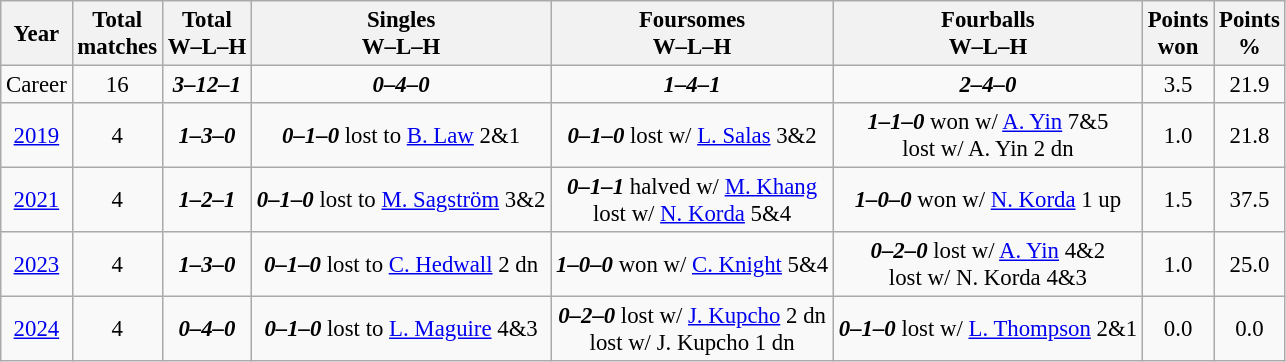<table class="wikitable"; style="text-align: center; font-size: 95%;">
<tr>
<th>Year</th>
<th>Total<br>matches</th>
<th>Total<br>W–L–H</th>
<th>Singles<br>W–L–H</th>
<th>Foursomes<br>W–L–H</th>
<th>Fourballs<br>W–L–H</th>
<th>Points<br>won</th>
<th>Points<br>%</th>
</tr>
<tr>
<td>Career</td>
<td>16</td>
<td><strong><em>3–12–1</em></strong></td>
<td><strong><em>0–4–0</em></strong></td>
<td><strong><em>1–4–1</em></strong></td>
<td><strong><em>2–4–0</em></strong></td>
<td>3.5</td>
<td>21.9</td>
</tr>
<tr>
<td><a href='#'>2019</a></td>
<td>4</td>
<td><strong><em>1–3–0</em></strong></td>
<td><strong><em>0–1–0</em></strong> lost to <a href='#'>B. Law</a> 2&1</td>
<td><strong><em>0–1–0</em></strong> lost w/ <a href='#'>L. Salas</a> 3&2</td>
<td><strong><em>1–1–0</em></strong> won w/ <a href='#'>A. Yin</a> 7&5 <br>lost w/ A. Yin 2 dn</td>
<td>1.0</td>
<td>21.8</td>
</tr>
<tr>
<td><a href='#'>2021</a></td>
<td>4</td>
<td><strong><em>1–2–1</em></strong></td>
<td><strong><em>0–1–0</em></strong> lost to <a href='#'>M. Sagström</a> 3&2</td>
<td><strong><em>0–1–1</em></strong> halved w/ <a href='#'>M. Khang</a><br>lost w/ <a href='#'>N. Korda</a> 5&4</td>
<td><strong><em>1–0–0</em></strong> won w/ <a href='#'>N. Korda</a> 1 up</td>
<td>1.5</td>
<td>37.5</td>
</tr>
<tr>
<td><a href='#'>2023</a></td>
<td>4</td>
<td><strong><em>1–3–0</em></strong></td>
<td><strong><em>0–1–0</em></strong> lost to <a href='#'>C. Hedwall</a> 2 dn</td>
<td><strong><em>1–0–0</em></strong> won w/ <a href='#'>C. Knight</a> 5&4</td>
<td><strong><em>0–2–0</em></strong> lost w/ <a href='#'>A. Yin</a> 4&2<br>lost w/ N. Korda 4&3</td>
<td>1.0</td>
<td>25.0</td>
</tr>
<tr>
<td><a href='#'>2024</a></td>
<td>4</td>
<td><strong><em>0–4–0</em></strong></td>
<td><strong><em>0–1–0</em></strong> lost to <a href='#'>L. Maguire</a> 4&3</td>
<td><strong><em>0–2–0</em></strong> lost w/ <a href='#'>J. Kupcho</a> 2 dn<br>lost w/ J. Kupcho 1 dn</td>
<td><strong><em>0–1–0</em></strong> lost w/ <a href='#'>L. Thompson</a> 2&1</td>
<td>0.0</td>
<td>0.0</td>
</tr>
</table>
